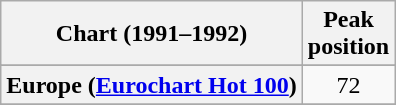<table class="wikitable sortable plainrowheaders" style="text-align:center">
<tr>
<th>Chart (1991–1992)</th>
<th>Peak<br>position</th>
</tr>
<tr>
</tr>
<tr>
<th scope="row">Europe (<a href='#'>Eurochart Hot 100</a>)</th>
<td>72</td>
</tr>
<tr>
</tr>
</table>
